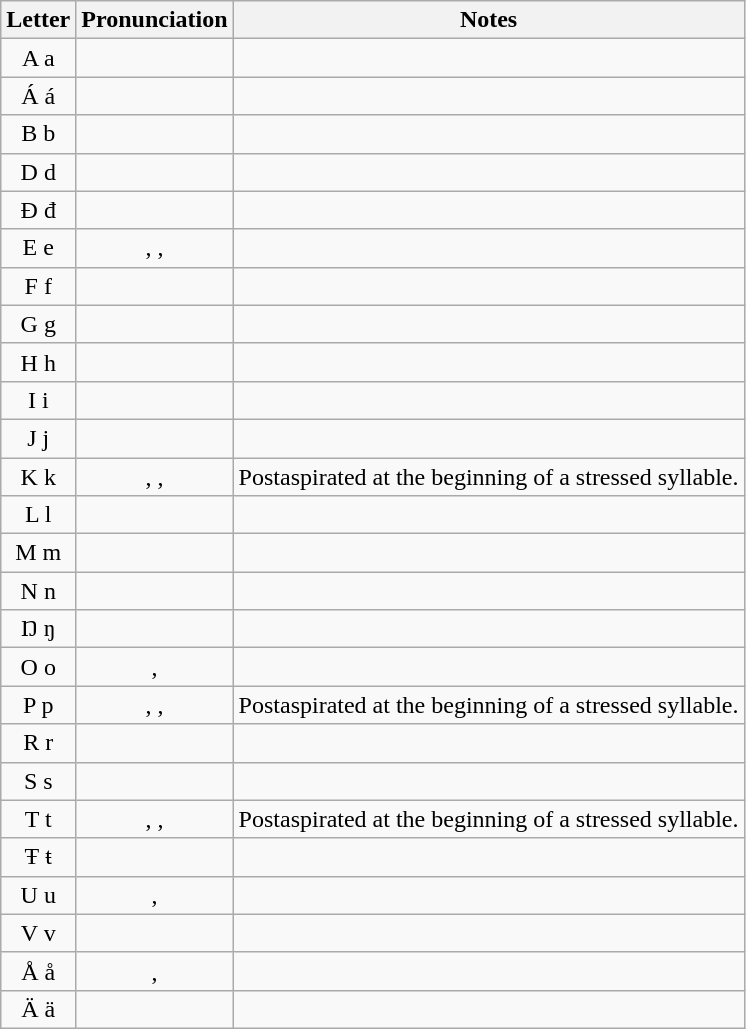<table class="wikitable" style="text-align: center;">
<tr>
<th>Letter</th>
<th>Pronunciation</th>
<th>Notes</th>
</tr>
<tr>
<td>A a</td>
<td></td>
<td></td>
</tr>
<tr>
<td>Á á</td>
<td></td>
<td></td>
</tr>
<tr>
<td>B b</td>
<td></td>
<td></td>
</tr>
<tr>
<td>D d</td>
<td></td>
<td></td>
</tr>
<tr>
<td>Đ đ</td>
<td></td>
<td></td>
</tr>
<tr>
<td>E e</td>
<td>, , </td>
<td></td>
</tr>
<tr>
<td>F f</td>
<td></td>
<td></td>
</tr>
<tr>
<td>G g</td>
<td></td>
<td></td>
</tr>
<tr>
<td>H h</td>
<td></td>
<td></td>
</tr>
<tr>
<td>I i</td>
<td></td>
<td></td>
</tr>
<tr>
<td>J j</td>
<td></td>
<td></td>
</tr>
<tr>
<td>K k</td>
<td>, , </td>
<td>Postaspirated at the beginning of a stressed syllable.</td>
</tr>
<tr>
<td>L l</td>
<td></td>
<td></td>
</tr>
<tr>
<td>M m</td>
<td></td>
<td></td>
</tr>
<tr>
<td>N n</td>
<td></td>
<td></td>
</tr>
<tr>
<td>Ŋ ŋ</td>
<td></td>
<td></td>
</tr>
<tr>
<td>O o</td>
<td>, </td>
<td></td>
</tr>
<tr>
<td>P p</td>
<td>, , </td>
<td>Postaspirated at the beginning of a stressed syllable.</td>
</tr>
<tr>
<td>R r</td>
<td></td>
<td></td>
</tr>
<tr>
<td>S s</td>
<td></td>
<td></td>
</tr>
<tr>
<td>T t</td>
<td>, , </td>
<td>Postaspirated at the beginning of a stressed syllable.</td>
</tr>
<tr>
<td>Ŧ ŧ</td>
<td></td>
<td></td>
</tr>
<tr>
<td>U u</td>
<td>, </td>
<td></td>
</tr>
<tr>
<td>V v</td>
<td></td>
<td></td>
</tr>
<tr>
<td>Å å</td>
<td>, </td>
<td></td>
</tr>
<tr>
<td>Ä ä</td>
<td></td>
<td></td>
</tr>
</table>
